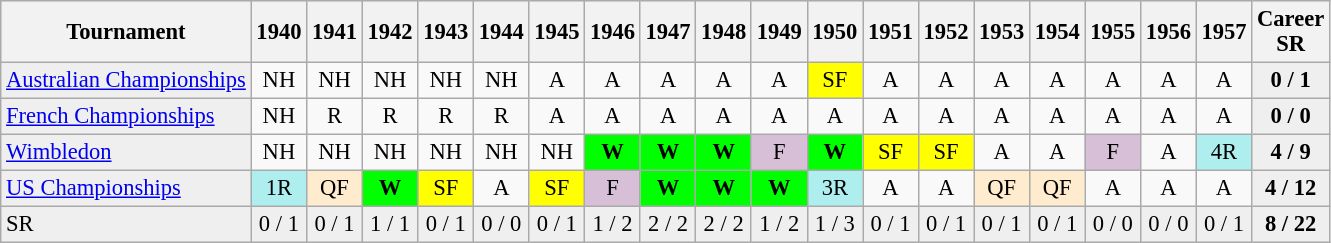<table class="nowrap wikitable" style=text-align:left;font-size:94%>
<tr bgcolor="#efefef">
<th>Tournament</th>
<th>1940</th>
<th>1941</th>
<th>1942</th>
<th>1943</th>
<th>1944</th>
<th>1945</th>
<th>1946</th>
<th>1947</th>
<th>1948</th>
<th>1949</th>
<th>1950</th>
<th>1951</th>
<th>1952</th>
<th>1953</th>
<th>1954</th>
<th>1955</th>
<th>1956</th>
<th>1957</th>
<th>Career<br>SR</th>
</tr>
<tr>
<td style="background:#EFEFEF;"><a href='#'>Australian Championships</a></td>
<td align="center">NH</td>
<td align="center">NH</td>
<td align="center">NH</td>
<td align="center">NH</td>
<td align="center">NH</td>
<td align="center">A</td>
<td align="center">A</td>
<td align="center">A</td>
<td align="center">A</td>
<td align="center">A</td>
<td align="center" style="background:yellow;">SF</td>
<td align="center">A</td>
<td align="center">A</td>
<td align="center">A</td>
<td align="center">A</td>
<td align="center">A</td>
<td align="center">A</td>
<td align="center">A</td>
<td align="center" style="background:#EFEFEF;"><strong>0 / 1</strong></td>
</tr>
<tr>
<td style="background:#EFEFEF;"><a href='#'>French Championships</a></td>
<td align="center">NH</td>
<td align="center">R</td>
<td align="center">R</td>
<td align="center">R</td>
<td align="center">R</td>
<td align="center">A</td>
<td align="center">A</td>
<td align="center">A</td>
<td align="center">A</td>
<td align="center">A</td>
<td align="center">A</td>
<td align="center">A</td>
<td align="center">A</td>
<td align="center">A</td>
<td align="center">A</td>
<td align="center">A</td>
<td align="center">A</td>
<td align="center">A</td>
<td align="center" style="background:#EFEFEF;"><strong>0 / 0</strong></td>
</tr>
<tr>
<td style="background:#EFEFEF;"><a href='#'>Wimbledon</a></td>
<td align="center">NH</td>
<td align="center">NH</td>
<td align="center">NH</td>
<td align="center">NH</td>
<td align="center">NH</td>
<td align="center">NH</td>
<td align="center" style="background:#00ff00;"><strong>W</strong></td>
<td align="center" style="background:#00ff00;"><strong>W</strong></td>
<td align="center" style="background:#00ff00;"><strong>W</strong></td>
<td align="center" style="background:#D8BFD8;">F</td>
<td align="center" style="background:#00ff00;"><strong>W</strong></td>
<td align="center" style="background:yellow;">SF</td>
<td align="center" style="background:yellow;">SF</td>
<td align="center">A</td>
<td align="center">A</td>
<td align="center" style="background:#D8BFD8;">F</td>
<td align="center">A</td>
<td align="center" style="background:#afeeee;">4R</td>
<td align="center" style="background:#EFEFEF;"><strong>4 / 9</strong></td>
</tr>
<tr>
<td style="background:#EFEFEF;"><a href='#'>US Championships</a></td>
<td align="center" style="background:#afeeee;">1R</td>
<td align="center" style="background:#ffebcd;">QF</td>
<td align="center" style="background:#00ff00;"><strong>W</strong></td>
<td align="center" style="background:yellow;">SF</td>
<td align="center">A</td>
<td align="center" style="background:yellow;">SF</td>
<td align="center" style="background:#D8BFD8;">F</td>
<td align="center" style="background:#00ff00;"><strong>W</strong></td>
<td align="center" style="background:#00ff00;"><strong>W</strong></td>
<td align="center" style="background:#00ff00;"><strong>W</strong></td>
<td align="center" style="background:#afeeee;">3R</td>
<td align="center">A</td>
<td align="center">A</td>
<td align="center" style="background:#ffebcd;">QF</td>
<td align="center" style="background:#ffebcd;">QF</td>
<td align="center">A</td>
<td align="center">A</td>
<td align="center">A</td>
<td align="center" style="background:#EFEFEF;"><strong>4 / 12</strong></td>
</tr>
<tr>
<td style="background:#EFEFEF;">SR</td>
<td align="center" style="background:#EFEFEF;">0 / 1 </td>
<td align="center" style="background:#EFEFEF;">0 / 1</td>
<td align="center" style="background:#EFEFEF;">1 / 1</td>
<td align="center" style="background:#EFEFEF;">0 / 1</td>
<td align="center" style="background:#EFEFEF;">0 / 0</td>
<td align="center" style="background:#EFEFEF;">0 / 1 </td>
<td align="center" style="background:#EFEFEF;">1 / 2</td>
<td align="center" style="background:#EFEFEF;">2 / 2</td>
<td align="center" style="background:#EFEFEF;">2 / 2</td>
<td align="center" style="background:#EFEFEF;">1 / 2</td>
<td align="center" style="background:#EFEFEF;">1 / 3 </td>
<td align="center" style="background:#EFEFEF;">0 / 1</td>
<td align="center" style="background:#EFEFEF;">0 / 1</td>
<td align="center" style="background:#EFEFEF;">0 / 1</td>
<td align="center" style="background:#EFEFEF;">0 / 1</td>
<td align="center" style="background:#EFEFEF;">0 / 0 </td>
<td align="center" style="background:#EFEFEF;">0 / 0</td>
<td align="center" style="background:#EFEFEF;">0 / 1</td>
<td align="center" style="background:#EFEFEF;"><strong>8 / 22</strong></td>
</tr>
</table>
